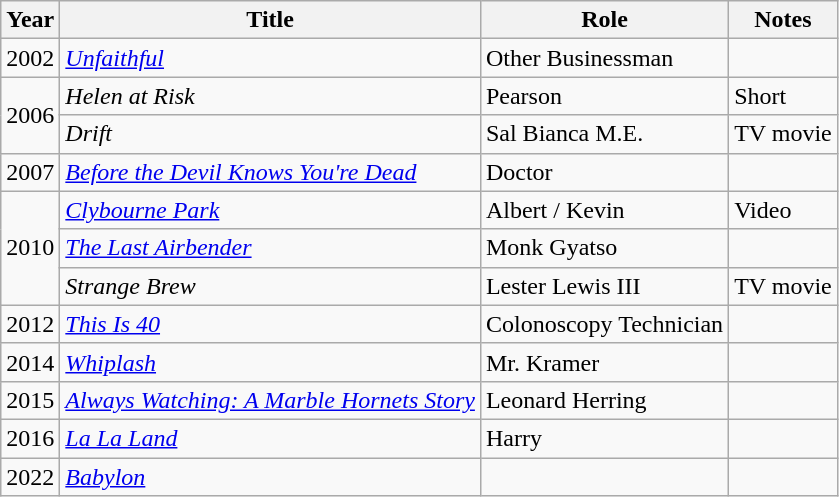<table class="wikitable sortable">
<tr>
<th>Year</th>
<th>Title</th>
<th>Role</th>
<th class="unsortable">Notes</th>
</tr>
<tr>
<td>2002</td>
<td><em><a href='#'>Unfaithful</a></em></td>
<td>Other Businessman</td>
<td></td>
</tr>
<tr>
<td rowspan=2>2006</td>
<td><em>Helen at Risk</em></td>
<td>Pearson</td>
<td>Short</td>
</tr>
<tr>
<td><em>Drift</em></td>
<td>Sal Bianca M.E.</td>
<td>TV movie</td>
</tr>
<tr>
<td>2007</td>
<td><em><a href='#'>Before the Devil Knows You're Dead</a></em></td>
<td>Doctor</td>
<td></td>
</tr>
<tr>
<td rowspan=3>2010</td>
<td><em><a href='#'>Clybourne Park</a></em></td>
<td>Albert / Kevin</td>
<td>Video</td>
</tr>
<tr>
<td><em><a href='#'>The Last Airbender</a></em></td>
<td>Monk Gyatso</td>
<td></td>
</tr>
<tr>
<td><em>Strange Brew</em></td>
<td>Lester Lewis III</td>
<td>TV movie</td>
</tr>
<tr>
<td>2012</td>
<td><em><a href='#'>This Is 40</a></em></td>
<td>Colonoscopy Technician</td>
<td></td>
</tr>
<tr>
<td>2014</td>
<td><em><a href='#'>Whiplash</a></em></td>
<td>Mr. Kramer</td>
<td></td>
</tr>
<tr>
<td>2015</td>
<td><em><a href='#'>Always Watching: A Marble Hornets Story</a></em></td>
<td>Leonard Herring</td>
<td></td>
</tr>
<tr>
<td>2016</td>
<td><em><a href='#'>La La Land</a></em></td>
<td>Harry</td>
<td></td>
</tr>
<tr>
<td>2022</td>
<td><em><a href='#'>Babylon</a></em></td>
<td></td>
<td></td>
</tr>
</table>
